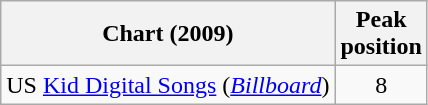<table class="wikitable sortable">
<tr>
<th scope="col">Chart (2009)</th>
<th scope="col">Peak<br>position</th>
</tr>
<tr>
<td>US <a href='#'>Kid Digital Songs</a> (<em><a href='#'>Billboard</a></em>)</td>
<td style="text-align:center;">8</td>
</tr>
</table>
